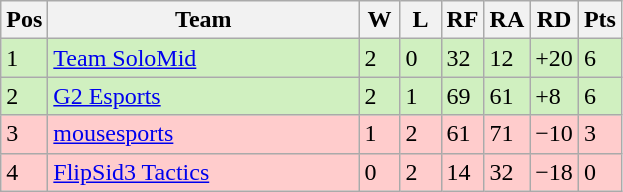<table class="wikitable">
<tr>
<th width="20px">Pos</th>
<th width="200px">Team</th>
<th width="20px">W</th>
<th width="20px">L</th>
<th width="20px">RF</th>
<th width="20px">RA</th>
<th width="20px">RD</th>
<th width="20px">Pts</th>
</tr>
<tr style="background: #D0F0C0;">
<td>1</td>
<td><a href='#'>Team SoloMid</a></td>
<td>2</td>
<td>0</td>
<td>32</td>
<td>12</td>
<td>+20</td>
<td>6</td>
</tr>
<tr style="background: #D0F0C0;">
<td>2</td>
<td><a href='#'>G2 Esports</a></td>
<td>2</td>
<td>1</td>
<td>69</td>
<td>61</td>
<td>+8</td>
<td>6</td>
</tr>
<tr style="background: #FFCCCC;">
<td>3</td>
<td><a href='#'>mousesports</a></td>
<td>1</td>
<td>2</td>
<td>61</td>
<td>71</td>
<td>−10</td>
<td>3</td>
</tr>
<tr style="background: #FFCCCC;">
<td>4</td>
<td><a href='#'>FlipSid3 Tactics</a></td>
<td>0</td>
<td>2</td>
<td>14</td>
<td>32</td>
<td>−18</td>
<td>0</td>
</tr>
</table>
